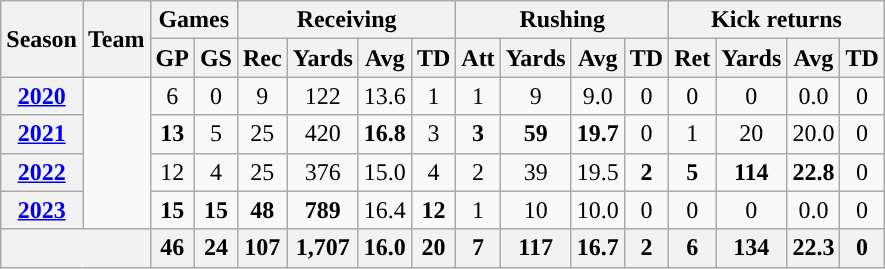<table class="wikitable" style="text-align:center;">
<tr>
<th rowspan="2">Season</th>
<th rowspan="2">Team</th>
<th colspan="2">Games</th>
<th colspan="4">Receiving</th>
<th colspan="4">Rushing</th>
<th colspan="4">Kick returns</th>
</tr>
<tr>
<th>GP</th>
<th>GS</th>
<th>Rec</th>
<th>Yards</th>
<th>Avg</th>
<th>TD</th>
<th>Att</th>
<th>Yards</th>
<th>Avg</th>
<th>TD</th>
<th>Ret</th>
<th>Yards</th>
<th>Avg</th>
<th>TD</th>
</tr>
<tr>
<th><a href='#'>2020</a></th>
<td rowspan="4"><a href='#'></a></td>
<td>6</td>
<td>0</td>
<td>9</td>
<td>122</td>
<td>13.6</td>
<td>1</td>
<td>1</td>
<td>9</td>
<td>9.0</td>
<td>0</td>
<td>0</td>
<td>0</td>
<td>0.0</td>
<td>0</td>
</tr>
<tr>
<th><a href='#'>2021</a></th>
<td><strong>13</strong></td>
<td>5</td>
<td>25</td>
<td>420</td>
<td><strong>16.8</strong></td>
<td>3</td>
<td><strong>3</strong></td>
<td><strong>59</strong></td>
<td><strong>19.7</strong></td>
<td>0</td>
<td>1</td>
<td>20</td>
<td>20.0</td>
<td>0</td>
</tr>
<tr>
<th><a href='#'>2022</a></th>
<td>12</td>
<td>4</td>
<td>25</td>
<td>376</td>
<td>15.0</td>
<td>4</td>
<td>2</td>
<td>39</td>
<td>19.5</td>
<td><strong>2</strong></td>
<td><strong>5</strong></td>
<td><strong>114</strong></td>
<td><strong>22.8</strong></td>
<td>0</td>
</tr>
<tr>
<th><a href='#'>2023</a></th>
<td><strong>15</strong></td>
<td><strong>15</strong></td>
<td><strong>48</strong></td>
<td><strong>789</strong></td>
<td>16.4</td>
<td><strong>12</strong></td>
<td>1</td>
<td>10</td>
<td>10.0</td>
<td>0</td>
<td>0</td>
<td>0</td>
<td>0.0</td>
<td>0</td>
</tr>
<tr>
<th colspan="2"></th>
<th>46</th>
<th>24</th>
<th>107</th>
<th>1,707</th>
<th>16.0</th>
<th>20</th>
<th>7</th>
<th>117</th>
<th>16.7</th>
<th>2</th>
<th>6</th>
<th>134</th>
<th>22.3</th>
<th>0</th>
</tr>
</table>
